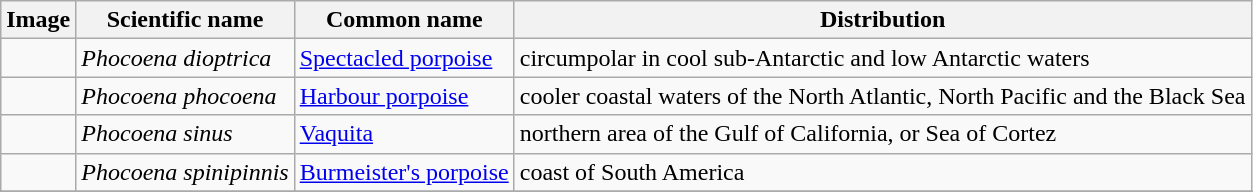<table class="wikitable">
<tr>
<th>Image</th>
<th>Scientific name</th>
<th>Common name</th>
<th>Distribution</th>
</tr>
<tr>
<td></td>
<td><em>Phocoena dioptrica</em></td>
<td><a href='#'>Spectacled porpoise</a></td>
<td>circumpolar in cool sub-Antarctic and low Antarctic waters</td>
</tr>
<tr>
<td></td>
<td><em>Phocoena phocoena</em></td>
<td><a href='#'>Harbour porpoise</a></td>
<td>cooler coastal waters of the North Atlantic, North Pacific and the Black Sea</td>
</tr>
<tr>
<td></td>
<td><em>Phocoena sinus</em></td>
<td><a href='#'>Vaquita</a></td>
<td>northern area of the Gulf of California, or Sea of Cortez</td>
</tr>
<tr>
<td></td>
<td><em>Phocoena spinipinnis</em></td>
<td><a href='#'>Burmeister's porpoise</a></td>
<td>coast of South America</td>
</tr>
<tr>
</tr>
</table>
